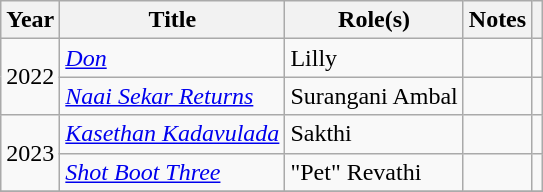<table class="wikitable sortable">
<tr>
<th scope="col">Year</th>
<th scope="col">Title</th>
<th scope="col">Role(s)</th>
<th scope="col" class=unsortable>Notes</th>
<th scope="col" class=unsortable></th>
</tr>
<tr>
<td rowspan="2">2022</td>
<td><em><a href='#'>Don</a></em></td>
<td>Lilly</td>
<td></td>
<td></td>
</tr>
<tr>
<td><em><a href='#'>Naai Sekar Returns</a></em></td>
<td>Surangani Ambal</td>
<td></td>
<td></td>
</tr>
<tr>
<td rowspan="2">2023</td>
<td><em><a href='#'>Kasethan Kadavulada</a></em></td>
<td>Sakthi</td>
<td></td>
<td></td>
</tr>
<tr>
<td><em><a href='#'>Shot Boot Three</a></em></td>
<td>"Pet" Revathi</td>
<td></td>
<td></td>
</tr>
<tr>
</tr>
</table>
